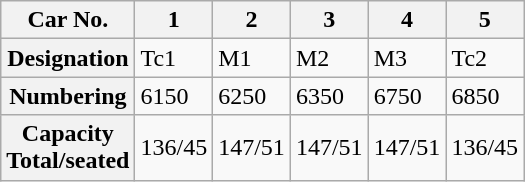<table class="wikitable">
<tr>
<th>Car No.</th>
<th>1</th>
<th>2</th>
<th>3</th>
<th>4</th>
<th>5</th>
</tr>
<tr>
<th>Designation</th>
<td>Tc1</td>
<td>M1</td>
<td>M2</td>
<td>M3</td>
<td>Tc2</td>
</tr>
<tr>
<th>Numbering</th>
<td>6150</td>
<td>6250</td>
<td>6350</td>
<td>6750</td>
<td>6850</td>
</tr>
<tr>
<th>Capacity<br>Total/seated</th>
<td>136/45</td>
<td>147/51</td>
<td>147/51</td>
<td>147/51</td>
<td>136/45</td>
</tr>
</table>
